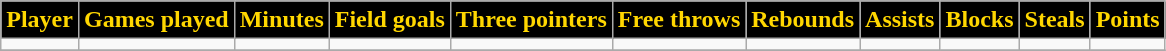<table class="wikitable" style="text-align:center">
<tr>
<th style=" background:black;color:gold;">Player</th>
<th style=" background:black;color:gold;">Games played</th>
<th style=" background:black;color:gold;">Minutes</th>
<th style=" background:black;color:gold;">Field goals</th>
<th style=" background:black;color:gold;">Three pointers</th>
<th style=" background:black;color:gold;">Free throws</th>
<th style=" background:black;color:gold;">Rebounds</th>
<th style=" background:black;color:gold;">Assists</th>
<th style=" background:black;color:gold;">Blocks</th>
<th style=" background:black;color:gold;">Steals</th>
<th style=" background:black;color:gold;">Points</th>
</tr>
<tr>
<td></td>
<td></td>
<td></td>
<td></td>
<td></td>
<td></td>
<td></td>
<td></td>
<td></td>
<td></td>
<td></td>
</tr>
<tr>
</tr>
</table>
